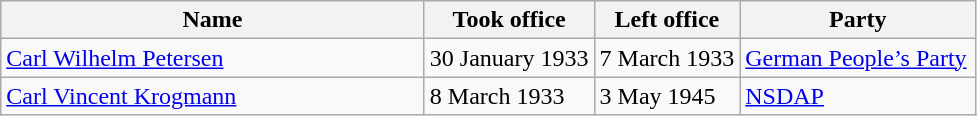<table id class="sort wikitable" style="text-align:left">
<tr>
<th width="275">Name</th>
<th>Took office</th>
<th>Left office</th>
<th width="150">Party</th>
</tr>
<tr>
<td><a href='#'>Carl Wilhelm Petersen</a></td>
<td>30 January 1933</td>
<td>7 March 1933</td>
<td><a href='#'>German People’s Party</a></td>
</tr>
<tr>
<td><a href='#'>Carl Vincent Krogmann</a></td>
<td>8 March 1933</td>
<td>3 May 1945</td>
<td><a href='#'>NSDAP</a></td>
</tr>
</table>
